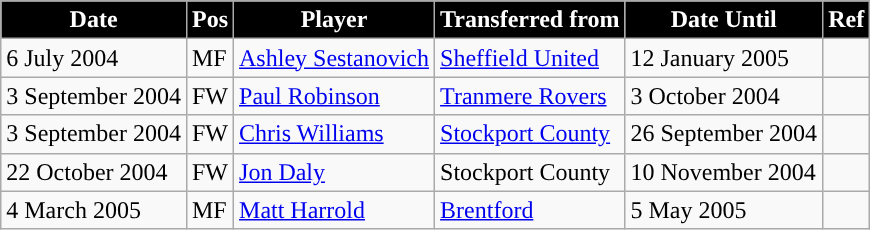<table class="wikitable plainrowheaders sortable">
<tr>
<th style="background:#000000; color:#FFFFFF; ">Date</th>
<th style="background:#000000; color:#FFFFff; ">Pos</th>
<th style="background:#000000; color:#FFFFff; ">Player</th>
<th style="background:#000000; color:#FFFFff; ">Transferred from</th>
<th style="background:#000000; color:#FFFFff; ">Date Until</th>
<th style="background:#000000; color:#FFFFff; ">Ref</th>
</tr>
<tr>
<td>6 July 2004</td>
<td>MF</td>
<td> <a href='#'>Ashley Sestanovich</a></td>
<td> <a href='#'>Sheffield United</a></td>
<td>12 January 2005</td>
<td></td>
</tr>
<tr>
<td>3 September 2004</td>
<td>FW</td>
<td> <a href='#'>Paul Robinson</a></td>
<td> <a href='#'>Tranmere Rovers</a></td>
<td>3 October 2004</td>
<td></td>
</tr>
<tr>
<td>3 September 2004</td>
<td>FW</td>
<td> <a href='#'>Chris Williams</a></td>
<td> <a href='#'>Stockport County</a></td>
<td>26 September 2004</td>
<td></td>
</tr>
<tr>
<td>22 October 2004</td>
<td>FW</td>
<td> <a href='#'>Jon Daly</a></td>
<td> Stockport County</td>
<td>10 November 2004</td>
<td></td>
</tr>
<tr>
<td>4 March 2005</td>
<td>MF</td>
<td> <a href='#'>Matt Harrold</a></td>
<td> <a href='#'>Brentford</a></td>
<td>5 May 2005</td>
<td></td>
</tr>
</table>
